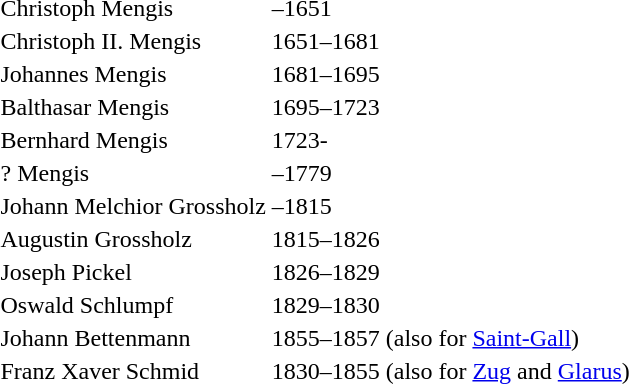<table>
<tr>
<td>Christoph Mengis</td>
<td>–1651</td>
</tr>
<tr>
<td>Christoph II. Mengis</td>
<td>1651–1681</td>
</tr>
<tr>
<td>Johannes Mengis</td>
<td>1681–1695</td>
</tr>
<tr>
<td>Balthasar Mengis</td>
<td>1695–1723</td>
</tr>
<tr>
<td>Bernhard Mengis</td>
<td>1723-</td>
</tr>
<tr>
<td>? Mengis</td>
<td>–1779</td>
</tr>
<tr>
<td>Johann Melchior Grossholz</td>
<td>–1815</td>
</tr>
<tr>
<td>Augustin Grossholz</td>
<td>1815–1826</td>
</tr>
<tr>
<td>Joseph Pickel</td>
<td>1826–1829</td>
</tr>
<tr>
<td>Oswald Schlumpf</td>
<td>1829–1830</td>
</tr>
<tr>
<td>Johann Bettenmann</td>
<td>1855–1857 (also for <a href='#'>Saint-Gall</a>)</td>
</tr>
<tr>
<td>Franz Xaver Schmid</td>
<td>1830–1855 (also for <a href='#'>Zug</a> and <a href='#'>Glarus</a>)</td>
</tr>
</table>
